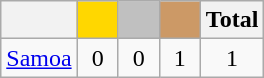<table class="wikitable">
<tr>
<th></th>
<th style="background-color:gold">        </th>
<th style="background-color:silver">      </th>
<th style="background-color:#CC9966">      </th>
<th>Total</th>
</tr>
<tr align="center">
<td> <a href='#'>Samoa</a></td>
<td>0</td>
<td>0</td>
<td>1</td>
<td>1</td>
</tr>
</table>
